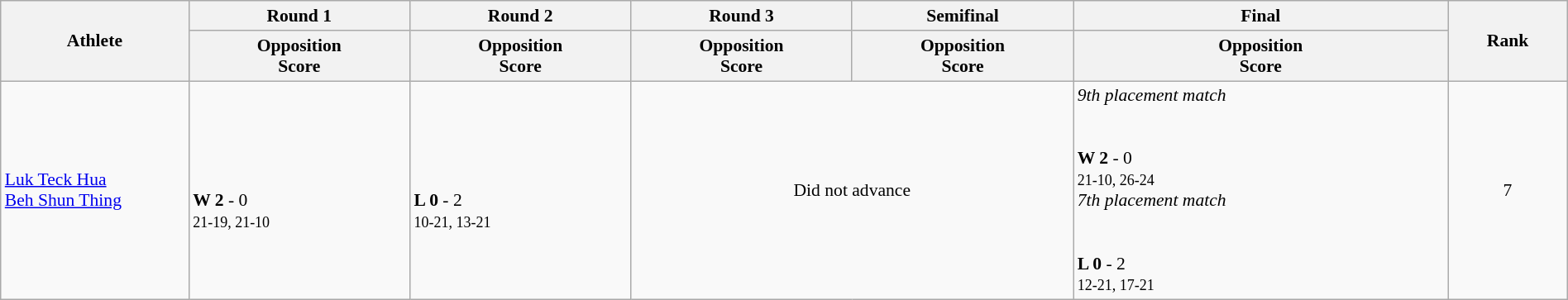<table class=wikitable width="100%" style="font-size:90%; text-align:center">
<tr>
<th rowspan=2 width="12%">Athlete</th>
<th>Round 1</th>
<th>Round 2</th>
<th>Round 3</th>
<th>Semifinal</th>
<th>Final</th>
<th rowspan=2>Rank</th>
</tr>
<tr>
<th>Opposition<br>Score</th>
<th>Opposition<br>Score</th>
<th>Opposition<br>Score</th>
<th>Opposition<br>Score</th>
<th>Opposition<br>Score</th>
</tr>
<tr>
<td rowspan=3 align=left><a href='#'>Luk Teck Hua</a><br><a href='#'>Beh Shun Thing</a></td>
<td align=left><br><br><strong>W 2</strong> - 0<br><small>21-19, 21-10</small></td>
<td align=left><br><br><strong>L 0</strong> - 2<br><small>10-21, 13-21</small></td>
<td colspan=2>Did not advance</td>
<td align=left><em>9th placement match</em><br><br><br><strong>W 2</strong> - 0<br><small>21-10, 26-24</small><br><em>7th placement match</em><br><br><br><strong>L 0</strong> - 2<br><small>12-21, 17-21</small></td>
<td>7</td>
</tr>
</table>
